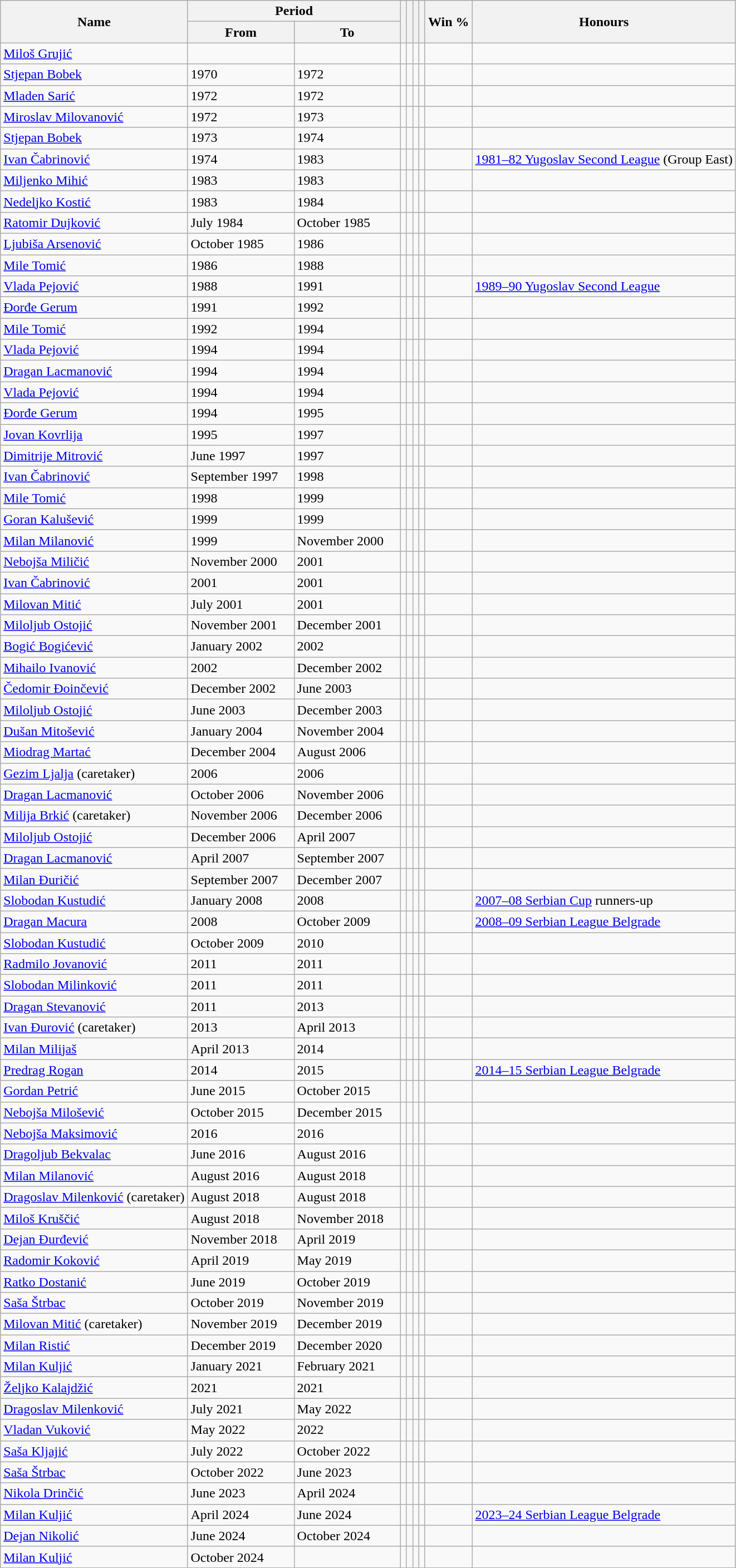<table class="wikitable sortable">
<tr>
<th rowspan="2">Name</th>
<th colspan="2">Period</th>
<th rowspan="2"></th>
<th rowspan="2"></th>
<th rowspan="2"></th>
<th rowspan="2"></th>
<th rowspan="2">Win %</th>
<th rowspan="2">Honours</th>
</tr>
<tr>
<th width="120">From</th>
<th width="120">To</th>
</tr>
<tr>
<td> <a href='#'>Miloš Grujić</a></td>
<td></td>
<td></td>
<td></td>
<td></td>
<td></td>
<td></td>
<td></td>
<td></td>
</tr>
<tr>
<td> <a href='#'>Stjepan Bobek</a></td>
<td>1970</td>
<td>1972</td>
<td></td>
<td></td>
<td></td>
<td></td>
<td></td>
<td></td>
</tr>
<tr>
<td> <a href='#'>Mladen Sarić</a></td>
<td>1972</td>
<td>1972</td>
<td></td>
<td></td>
<td></td>
<td></td>
<td></td>
<td></td>
</tr>
<tr>
<td> <a href='#'>Miroslav Milovanović</a></td>
<td>1972</td>
<td>1973</td>
<td></td>
<td></td>
<td></td>
<td></td>
<td></td>
<td></td>
</tr>
<tr>
<td> <a href='#'>Stjepan Bobek</a></td>
<td>1973</td>
<td>1974</td>
<td></td>
<td></td>
<td></td>
<td></td>
<td></td>
<td></td>
</tr>
<tr>
<td> <a href='#'>Ivan Čabrinović</a></td>
<td>1974</td>
<td>1983</td>
<td></td>
<td></td>
<td></td>
<td></td>
<td></td>
<td><a href='#'>1981–82 Yugoslav Second League</a> (Group East)</td>
</tr>
<tr>
<td> <a href='#'>Miljenko Mihić</a></td>
<td>1983</td>
<td>1983</td>
<td></td>
<td></td>
<td></td>
<td></td>
<td></td>
<td></td>
</tr>
<tr>
<td> <a href='#'>Nedeljko Kostić</a></td>
<td>1983</td>
<td>1984</td>
<td></td>
<td></td>
<td></td>
<td></td>
<td></td>
<td></td>
</tr>
<tr>
<td> <a href='#'>Ratomir Dujković</a></td>
<td>July 1984</td>
<td>October 1985</td>
<td></td>
<td></td>
<td></td>
<td></td>
<td></td>
<td></td>
</tr>
<tr>
<td> <a href='#'>Ljubiša Arsenović</a></td>
<td>October 1985</td>
<td>1986</td>
<td></td>
<td></td>
<td></td>
<td></td>
<td></td>
<td></td>
</tr>
<tr>
<td> <a href='#'>Mile Tomić</a></td>
<td>1986</td>
<td>1988</td>
<td></td>
<td></td>
<td></td>
<td></td>
<td></td>
<td></td>
</tr>
<tr>
<td> <a href='#'>Vlada Pejović</a></td>
<td>1988</td>
<td>1991</td>
<td></td>
<td></td>
<td></td>
<td></td>
<td></td>
<td><a href='#'>1989–90 Yugoslav Second League</a></td>
</tr>
<tr>
<td> <a href='#'>Đorđe Gerum</a></td>
<td>1991</td>
<td>1992</td>
<td></td>
<td></td>
<td></td>
<td></td>
<td></td>
<td></td>
</tr>
<tr>
<td> <a href='#'>Mile Tomić</a></td>
<td>1992</td>
<td>1994</td>
<td></td>
<td></td>
<td></td>
<td></td>
<td></td>
<td></td>
</tr>
<tr>
<td> <a href='#'>Vlada Pejović</a></td>
<td>1994</td>
<td>1994</td>
<td></td>
<td></td>
<td></td>
<td></td>
<td></td>
<td></td>
</tr>
<tr>
<td> <a href='#'>Dragan Lacmanović</a></td>
<td>1994</td>
<td>1994</td>
<td></td>
<td></td>
<td></td>
<td></td>
<td></td>
<td></td>
</tr>
<tr>
<td> <a href='#'>Vlada Pejović</a></td>
<td>1994</td>
<td>1994</td>
<td></td>
<td></td>
<td></td>
<td></td>
<td></td>
<td></td>
</tr>
<tr>
<td> <a href='#'>Đorđe Gerum</a></td>
<td>1994</td>
<td>1995</td>
<td></td>
<td></td>
<td></td>
<td></td>
<td></td>
<td></td>
</tr>
<tr>
<td> <a href='#'>Jovan Kovrlija</a></td>
<td>1995</td>
<td>1997</td>
<td></td>
<td></td>
<td></td>
<td></td>
<td></td>
<td></td>
</tr>
<tr>
<td> <a href='#'>Dimitrije Mitrović</a></td>
<td>June 1997</td>
<td>1997</td>
<td></td>
<td></td>
<td></td>
<td></td>
<td></td>
<td></td>
</tr>
<tr>
<td> <a href='#'>Ivan Čabrinović</a></td>
<td>September 1997</td>
<td>1998</td>
<td></td>
<td></td>
<td></td>
<td></td>
<td></td>
<td></td>
</tr>
<tr>
<td> <a href='#'>Mile Tomić</a></td>
<td>1998</td>
<td>1999</td>
<td></td>
<td></td>
<td></td>
<td></td>
<td></td>
<td></td>
</tr>
<tr>
<td> <a href='#'>Goran Kalušević</a></td>
<td>1999</td>
<td>1999</td>
<td></td>
<td></td>
<td></td>
<td></td>
<td></td>
<td></td>
</tr>
<tr>
<td> <a href='#'>Milan Milanović</a></td>
<td>1999</td>
<td>November 2000</td>
<td></td>
<td></td>
<td></td>
<td></td>
<td></td>
<td></td>
</tr>
<tr>
<td> <a href='#'>Nebojša Miličić</a></td>
<td>November 2000</td>
<td>2001</td>
<td></td>
<td></td>
<td></td>
<td></td>
<td></td>
<td></td>
</tr>
<tr>
<td> <a href='#'>Ivan Čabrinović</a></td>
<td>2001</td>
<td>2001</td>
<td></td>
<td></td>
<td></td>
<td></td>
<td></td>
<td></td>
</tr>
<tr>
<td> <a href='#'>Milovan Mitić</a></td>
<td>July 2001</td>
<td>2001</td>
<td></td>
<td></td>
<td></td>
<td></td>
<td></td>
<td></td>
</tr>
<tr>
<td> <a href='#'>Miloljub Ostojić</a></td>
<td>November 2001</td>
<td>December 2001</td>
<td></td>
<td></td>
<td></td>
<td></td>
<td></td>
<td></td>
</tr>
<tr>
<td> <a href='#'>Bogić Bogićević</a></td>
<td>January 2002</td>
<td>2002</td>
<td></td>
<td></td>
<td></td>
<td></td>
<td></td>
<td></td>
</tr>
<tr>
<td> <a href='#'>Mihailo Ivanović</a></td>
<td>2002</td>
<td>December 2002</td>
<td></td>
<td></td>
<td></td>
<td></td>
<td></td>
<td></td>
</tr>
<tr>
<td> <a href='#'>Čedomir Đoinčević</a></td>
<td>December 2002</td>
<td>June 2003</td>
<td></td>
<td></td>
<td></td>
<td></td>
<td></td>
<td></td>
</tr>
<tr>
<td> <a href='#'>Miloljub Ostojić</a></td>
<td>June 2003</td>
<td>December 2003</td>
<td></td>
<td></td>
<td></td>
<td></td>
<td></td>
<td></td>
</tr>
<tr>
<td> <a href='#'>Dušan Mitošević</a></td>
<td>January 2004</td>
<td>November 2004</td>
<td></td>
<td></td>
<td></td>
<td></td>
<td></td>
<td></td>
</tr>
<tr>
<td> <a href='#'>Miodrag Martać</a></td>
<td>December 2004</td>
<td>August 2006</td>
<td></td>
<td></td>
<td></td>
<td></td>
<td></td>
<td></td>
</tr>
<tr>
<td> <a href='#'>Gezim Ljalja</a> (caretaker)</td>
<td>2006</td>
<td>2006</td>
<td></td>
<td></td>
<td></td>
<td></td>
<td></td>
<td></td>
</tr>
<tr>
<td> <a href='#'>Dragan Lacmanović</a></td>
<td>October 2006</td>
<td>November 2006</td>
<td></td>
<td></td>
<td></td>
<td></td>
<td></td>
<td></td>
</tr>
<tr>
<td> <a href='#'>Milija Brkić</a> (caretaker)</td>
<td>November 2006</td>
<td>December 2006</td>
<td></td>
<td></td>
<td></td>
<td></td>
<td></td>
<td></td>
</tr>
<tr>
<td> <a href='#'>Miloljub Ostojić</a></td>
<td>December 2006</td>
<td>April 2007</td>
<td></td>
<td></td>
<td></td>
<td></td>
<td></td>
<td></td>
</tr>
<tr>
<td> <a href='#'>Dragan Lacmanović</a></td>
<td>April 2007</td>
<td>September 2007</td>
<td></td>
<td></td>
<td></td>
<td></td>
<td></td>
<td></td>
</tr>
<tr>
<td> <a href='#'>Milan Đuričić</a></td>
<td>September 2007</td>
<td>December 2007</td>
<td></td>
<td></td>
<td></td>
<td></td>
<td></td>
<td></td>
</tr>
<tr>
<td> <a href='#'>Slobodan Kustudić</a></td>
<td>January 2008</td>
<td>2008</td>
<td></td>
<td></td>
<td></td>
<td></td>
<td></td>
<td><a href='#'>2007–08 Serbian Cup</a> runners-up</td>
</tr>
<tr>
<td> <a href='#'>Dragan Macura</a></td>
<td>2008</td>
<td>October 2009</td>
<td></td>
<td></td>
<td></td>
<td></td>
<td></td>
<td><a href='#'>2008–09 Serbian League Belgrade</a></td>
</tr>
<tr>
<td> <a href='#'>Slobodan Kustudić</a></td>
<td>October 2009</td>
<td>2010</td>
<td></td>
<td></td>
<td></td>
<td></td>
<td></td>
<td></td>
</tr>
<tr>
<td> <a href='#'>Radmilo Jovanović</a></td>
<td>2011</td>
<td>2011</td>
<td></td>
<td></td>
<td></td>
<td></td>
<td></td>
<td></td>
</tr>
<tr>
<td> <a href='#'>Slobodan Milinković</a></td>
<td>2011</td>
<td>2011</td>
<td></td>
<td></td>
<td></td>
<td></td>
<td></td>
<td></td>
</tr>
<tr>
<td> <a href='#'>Dragan Stevanović</a></td>
<td>2011</td>
<td>2013</td>
<td></td>
<td></td>
<td></td>
<td></td>
<td></td>
<td></td>
</tr>
<tr>
<td> <a href='#'>Ivan Đurović</a> (caretaker)</td>
<td>2013</td>
<td>April 2013</td>
<td></td>
<td></td>
<td></td>
<td></td>
<td></td>
<td></td>
</tr>
<tr>
<td> <a href='#'>Milan Milijaš</a></td>
<td>April 2013</td>
<td>2014</td>
<td></td>
<td></td>
<td></td>
<td></td>
<td></td>
<td></td>
</tr>
<tr>
<td> <a href='#'>Predrag Rogan</a></td>
<td>2014</td>
<td>2015</td>
<td></td>
<td></td>
<td></td>
<td></td>
<td></td>
<td><a href='#'>2014–15 Serbian League Belgrade</a></td>
</tr>
<tr>
<td> <a href='#'>Gordan Petrić</a></td>
<td>June 2015</td>
<td>October 2015</td>
<td></td>
<td></td>
<td></td>
<td></td>
<td></td>
<td></td>
</tr>
<tr>
<td> <a href='#'>Nebojša Milošević</a></td>
<td>October 2015</td>
<td>December 2015</td>
<td></td>
<td></td>
<td></td>
<td></td>
<td></td>
<td></td>
</tr>
<tr>
<td> <a href='#'>Nebojša Maksimović</a></td>
<td>2016</td>
<td>2016</td>
<td></td>
<td></td>
<td></td>
<td></td>
<td></td>
<td></td>
</tr>
<tr>
<td> <a href='#'>Dragoljub Bekvalac</a></td>
<td>June 2016</td>
<td>August 2016</td>
<td></td>
<td></td>
<td></td>
<td></td>
<td></td>
<td></td>
</tr>
<tr>
<td> <a href='#'>Milan Milanović</a></td>
<td>August 2016</td>
<td>August 2018</td>
<td></td>
<td></td>
<td></td>
<td></td>
<td></td>
<td></td>
</tr>
<tr>
<td> <a href='#'>Dragoslav Milenković</a> (caretaker)</td>
<td>August 2018</td>
<td>August 2018</td>
<td></td>
<td></td>
<td></td>
<td></td>
<td></td>
<td></td>
</tr>
<tr>
<td> <a href='#'>Miloš Kruščić</a></td>
<td>August 2018</td>
<td>November 2018</td>
<td></td>
<td></td>
<td></td>
<td></td>
<td></td>
<td></td>
</tr>
<tr>
<td> <a href='#'>Dejan Đurđević</a></td>
<td>November 2018</td>
<td>April 2019</td>
<td></td>
<td></td>
<td></td>
<td></td>
<td></td>
<td></td>
</tr>
<tr>
<td> <a href='#'>Radomir Koković</a></td>
<td>April 2019</td>
<td>May 2019</td>
<td></td>
<td></td>
<td></td>
<td></td>
<td></td>
<td></td>
</tr>
<tr>
<td> <a href='#'>Ratko Dostanić</a></td>
<td>June 2019</td>
<td>October 2019</td>
<td></td>
<td></td>
<td></td>
<td></td>
<td></td>
<td></td>
</tr>
<tr>
<td> <a href='#'>Saša Štrbac</a></td>
<td>October 2019</td>
<td>November 2019</td>
<td></td>
<td></td>
<td></td>
<td></td>
<td></td>
<td></td>
</tr>
<tr>
<td> <a href='#'>Milovan Mitić</a> (caretaker)</td>
<td>November 2019</td>
<td>December 2019</td>
<td></td>
<td></td>
<td></td>
<td></td>
<td></td>
<td></td>
</tr>
<tr>
<td> <a href='#'>Milan Ristić</a></td>
<td>December 2019</td>
<td>December 2020</td>
<td></td>
<td></td>
<td></td>
<td></td>
<td></td>
<td></td>
</tr>
<tr>
<td> <a href='#'>Milan Kuljić</a></td>
<td>January 2021</td>
<td>February 2021</td>
<td></td>
<td></td>
<td></td>
<td></td>
<td></td>
<td></td>
</tr>
<tr>
<td> <a href='#'>Željko Kalajdžić</a></td>
<td>2021</td>
<td>2021</td>
<td></td>
<td></td>
<td></td>
<td></td>
<td></td>
<td></td>
</tr>
<tr>
<td> <a href='#'>Dragoslav Milenković</a></td>
<td>July 2021</td>
<td>May 2022</td>
<td></td>
<td></td>
<td></td>
<td></td>
<td></td>
<td></td>
</tr>
<tr>
<td> <a href='#'>Vladan Vuković</a></td>
<td>May 2022</td>
<td>2022</td>
<td></td>
<td></td>
<td></td>
<td></td>
<td></td>
<td></td>
</tr>
<tr>
<td> <a href='#'>Saša Kljajić</a></td>
<td>July 2022</td>
<td>October 2022</td>
<td></td>
<td></td>
<td></td>
<td></td>
<td></td>
<td></td>
</tr>
<tr>
<td> <a href='#'>Saša Štrbac</a></td>
<td>October 2022</td>
<td>June 2023</td>
<td></td>
<td></td>
<td></td>
<td></td>
<td></td>
<td></td>
</tr>
<tr>
<td> <a href='#'>Nikola Drinčić</a></td>
<td>June 2023</td>
<td>April 2024</td>
<td></td>
<td></td>
<td></td>
<td></td>
<td></td>
<td></td>
</tr>
<tr>
<td> <a href='#'>Milan Kuljić</a></td>
<td>April 2024</td>
<td>June 2024</td>
<td></td>
<td></td>
<td></td>
<td></td>
<td></td>
<td><a href='#'>2023–24 Serbian League Belgrade</a></td>
</tr>
<tr>
<td> <a href='#'>Dejan Nikolić</a></td>
<td>June 2024</td>
<td>October 2024</td>
<td></td>
<td></td>
<td></td>
<td></td>
<td></td>
<td></td>
</tr>
<tr>
<td> <a href='#'>Milan Kuljić</a></td>
<td>October 2024</td>
<td></td>
<td></td>
<td></td>
<td></td>
<td></td>
<td></td>
<td></td>
</tr>
</table>
